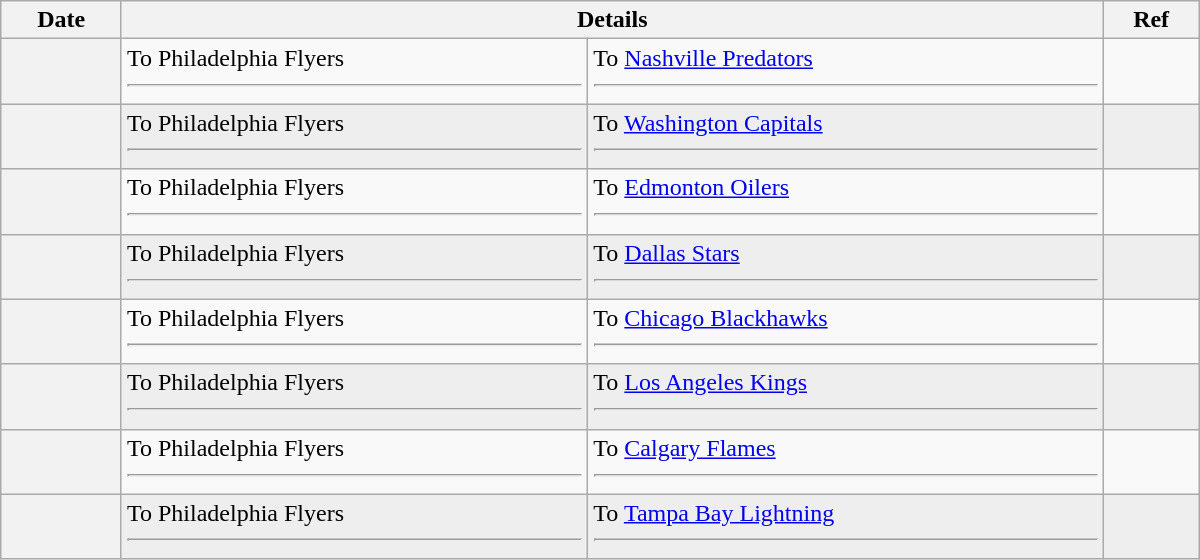<table class="wikitable plainrowheaders" style="width: 50em;">
<tr>
<th scope="col">Date</th>
<th scope="col" colspan="2">Details</th>
<th scope="col">Ref</th>
</tr>
<tr>
<th scope="row"></th>
<td valign="top">To Philadelphia Flyers <hr></td>
<td valign="top">To <a href='#'>Nashville Predators</a> <hr></td>
<td></td>
</tr>
<tr bgcolor="#eeeeee">
<th scope="row"></th>
<td valign="top">To Philadelphia Flyers <hr></td>
<td valign="top">To <a href='#'>Washington Capitals</a> <hr></td>
<td></td>
</tr>
<tr>
<th scope="row"></th>
<td valign="top">To Philadelphia Flyers <hr> </td>
<td valign="top">To <a href='#'>Edmonton Oilers</a> <hr> </td>
<td></td>
</tr>
<tr bgcolor="#eeeeee">
<th scope="row"></th>
<td valign="top">To Philadelphia Flyers <hr> </td>
<td valign="top">To <a href='#'>Dallas Stars</a> <hr> </td>
<td></td>
</tr>
<tr>
<th scope="row"></th>
<td valign="top">To Philadelphia Flyers <hr> </td>
<td valign="top">To <a href='#'>Chicago Blackhawks</a> <hr> </td>
<td></td>
</tr>
<tr bgcolor="#eeeeee">
<th scope="row"></th>
<td valign="top">To Philadelphia Flyers <hr> </td>
<td valign="top">To <a href='#'>Los Angeles Kings</a> <hr> </td>
<td></td>
</tr>
<tr>
<th scope="row"></th>
<td valign="top">To Philadelphia Flyers <hr> </td>
<td valign="top">To <a href='#'>Calgary Flames</a> <hr> </td>
<td></td>
</tr>
<tr bgcolor="#eeeeee">
<th scope="row"></th>
<td valign="top">To Philadelphia Flyers <hr> </td>
<td valign="top">To <a href='#'>Tampa Bay Lightning</a> <hr> </td>
<td></td>
</tr>
</table>
